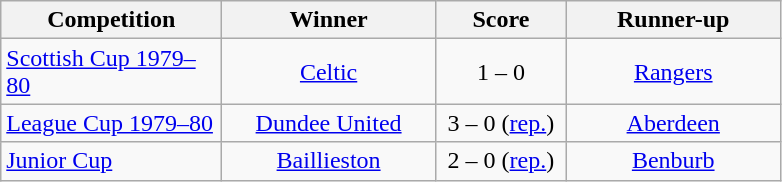<table class="wikitable" style="text-align: center;">
<tr>
<th width=140>Competition</th>
<th width=135>Winner</th>
<th width=80>Score</th>
<th width=135>Runner-up</th>
</tr>
<tr>
<td align=left><a href='#'>Scottish Cup 1979–80</a></td>
<td><a href='#'>Celtic</a></td>
<td>1 – 0 </td>
<td><a href='#'>Rangers</a></td>
</tr>
<tr>
<td align=left><a href='#'>League Cup 1979–80</a></td>
<td><a href='#'>Dundee United</a></td>
<td>3 – 0 (<a href='#'>rep.</a>)</td>
<td><a href='#'>Aberdeen</a></td>
</tr>
<tr>
<td align=left><a href='#'>Junior Cup</a></td>
<td><a href='#'>Baillieston</a></td>
<td>2 – 0 (<a href='#'>rep.</a>)</td>
<td><a href='#'>Benburb</a></td>
</tr>
</table>
